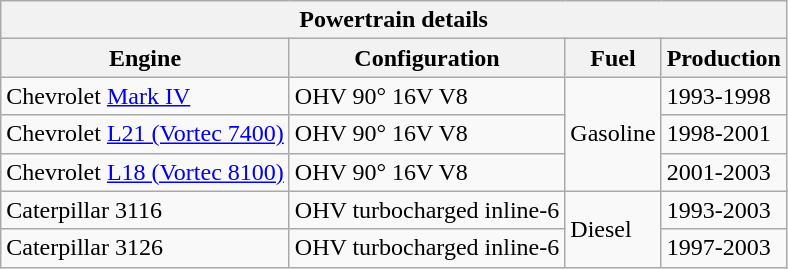<table class="wikitable">
<tr>
<th colspan="4">Powertrain details</th>
</tr>
<tr>
<th>Engine</th>
<th>Configuration</th>
<th>Fuel</th>
<th>Production</th>
</tr>
<tr>
<td>Chevrolet <a href='#'>Mark IV</a></td>
<td> OHV 90° 16V V8</td>
<td rowspan="3">Gasoline</td>
<td>1993-1998</td>
</tr>
<tr>
<td>Chevrolet <a href='#'>L21 (Vortec 7400)</a></td>
<td> OHV 90° 16V V8</td>
<td>1998-2001</td>
</tr>
<tr>
<td>Chevrolet <a href='#'>L18 (Vortec 8100)</a></td>
<td> OHV 90° 16V V8</td>
<td>2001-2003</td>
</tr>
<tr>
<td>Caterpillar 3116</td>
<td> OHV turbocharged inline-6</td>
<td rowspan="2">Diesel</td>
<td>1993-2003</td>
</tr>
<tr>
<td>Caterpillar 3126</td>
<td> OHV turbocharged inline-6</td>
<td>1997-2003</td>
</tr>
</table>
